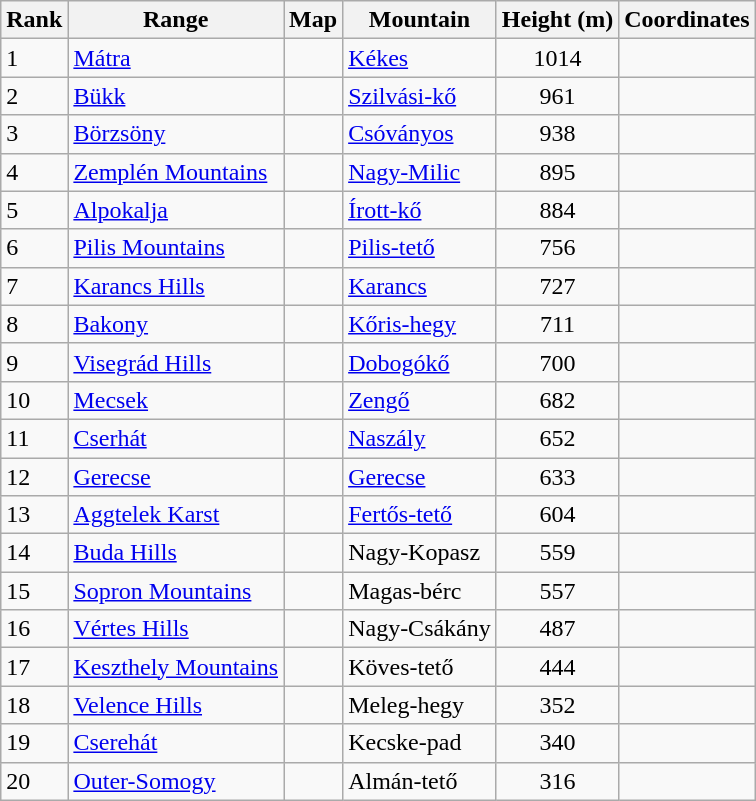<table class="wikitable sortable">
<tr>
<th>Rank</th>
<th>Range</th>
<th>Map</th>
<th>Mountain</th>
<th>Height (m)</th>
<th>Coordinates</th>
</tr>
<tr>
<td>1</td>
<td><a href='#'>Mátra</a></td>
<td></td>
<td><a href='#'>Kékes</a></td>
<td align=center>1014</td>
<td></td>
</tr>
<tr>
<td>2</td>
<td><a href='#'>Bükk</a></td>
<td></td>
<td><a href='#'>Szilvási-kő</a></td>
<td align=center>961</td>
<td></td>
</tr>
<tr>
<td>3</td>
<td><a href='#'>Börzsöny</a></td>
<td></td>
<td><a href='#'>Csóványos</a></td>
<td align=center>938</td>
<td></td>
</tr>
<tr>
<td>4</td>
<td><a href='#'>Zemplén Mountains</a></td>
<td></td>
<td><a href='#'>Nagy-Milic</a></td>
<td align=center>895</td>
<td></td>
</tr>
<tr>
<td>5</td>
<td><a href='#'>Alpokalja</a></td>
<td></td>
<td><a href='#'>Írott-kő</a></td>
<td align=center>884</td>
<td></td>
</tr>
<tr>
<td>6</td>
<td><a href='#'>Pilis Mountains</a></td>
<td></td>
<td><a href='#'>Pilis-tető</a></td>
<td align=center>756</td>
<td></td>
</tr>
<tr>
<td>7</td>
<td><a href='#'>Karancs Hills</a></td>
<td></td>
<td><a href='#'>Karancs</a></td>
<td align=center>727</td>
<td></td>
</tr>
<tr>
<td>8</td>
<td><a href='#'>Bakony</a></td>
<td></td>
<td><a href='#'>Kőris-hegy</a></td>
<td align=center>711</td>
<td></td>
</tr>
<tr>
<td>9</td>
<td><a href='#'>Visegrád Hills</a></td>
<td></td>
<td><a href='#'>Dobogókő</a></td>
<td align=center>700</td>
<td></td>
</tr>
<tr>
<td>10</td>
<td><a href='#'>Mecsek</a></td>
<td></td>
<td><a href='#'>Zengő</a></td>
<td align=center>682</td>
<td></td>
</tr>
<tr>
<td>11</td>
<td><a href='#'>Cserhát</a></td>
<td></td>
<td><a href='#'>Naszály</a></td>
<td align=center>652</td>
<td></td>
</tr>
<tr>
<td>12</td>
<td><a href='#'>Gerecse</a></td>
<td></td>
<td><a href='#'>Gerecse</a></td>
<td align=center>633</td>
<td></td>
</tr>
<tr>
<td>13</td>
<td><a href='#'>Aggtelek Karst</a></td>
<td></td>
<td><a href='#'>Fertős-tető</a></td>
<td align=center>604</td>
<td></td>
</tr>
<tr>
<td>14</td>
<td><a href='#'>Buda Hills</a></td>
<td></td>
<td>Nagy-Kopasz</td>
<td align=center>559</td>
<td></td>
</tr>
<tr>
<td>15</td>
<td><a href='#'>Sopron Mountains</a></td>
<td></td>
<td>Magas-bérc</td>
<td align=center>557</td>
<td></td>
</tr>
<tr>
<td>16</td>
<td><a href='#'>Vértes Hills</a></td>
<td></td>
<td>Nagy-Csákány</td>
<td align=center>487</td>
<td></td>
</tr>
<tr>
<td>17</td>
<td><a href='#'>Keszthely Mountains</a></td>
<td></td>
<td>Köves-tető</td>
<td align=center>444</td>
<td></td>
</tr>
<tr>
<td>18</td>
<td><a href='#'>Velence Hills</a></td>
<td></td>
<td>Meleg-hegy</td>
<td align=center>352</td>
<td></td>
</tr>
<tr>
<td>19</td>
<td><a href='#'>Cserehát</a></td>
<td></td>
<td>Kecske-pad</td>
<td align=center>340</td>
<td></td>
</tr>
<tr>
<td>20</td>
<td><a href='#'>Outer-Somogy</a></td>
<td></td>
<td>Almán-tető</td>
<td align=center>316</td>
<td></td>
</tr>
</table>
